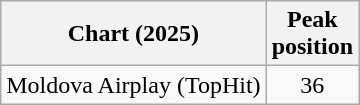<table class="wikitable">
<tr>
<th>Chart (2025)</th>
<th>Peak<br>position</th>
</tr>
<tr>
<td>Moldova Airplay (TopHit)</td>
<td style="text-align:center;">36</td>
</tr>
</table>
